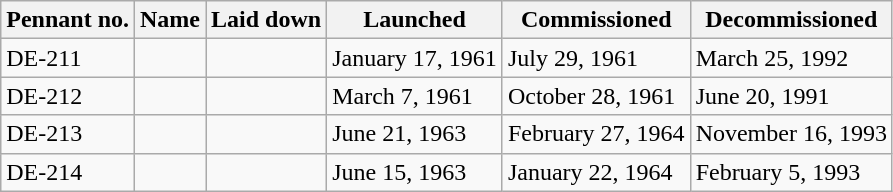<table class=wikitable>
<tr>
<th>Pennant no.</th>
<th>Name</th>
<th>Laid down</th>
<th>Launched</th>
<th>Commissioned</th>
<th>Decommissioned</th>
</tr>
<tr>
<td>DE-211</td>
<td></td>
<td></td>
<td>January 17, 1961</td>
<td>July 29, 1961</td>
<td>March 25, 1992</td>
</tr>
<tr>
<td>DE-212</td>
<td></td>
<td></td>
<td>March 7, 1961</td>
<td>October 28, 1961</td>
<td>June 20, 1991</td>
</tr>
<tr>
<td>DE-213</td>
<td></td>
<td></td>
<td>June 21, 1963</td>
<td>February 27, 1964</td>
<td>November 16, 1993</td>
</tr>
<tr>
<td>DE-214</td>
<td></td>
<td></td>
<td>June 15, 1963</td>
<td>January 22, 1964</td>
<td>February 5, 1993</td>
</tr>
</table>
